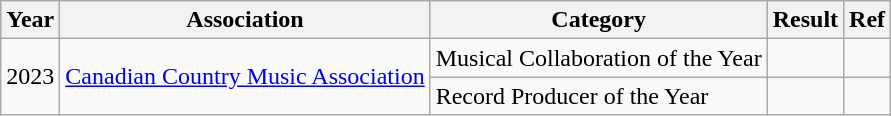<table class="wikitable">
<tr>
<th>Year</th>
<th>Association</th>
<th>Category</th>
<th>Result</th>
<th>Ref</th>
</tr>
<tr>
<td rowspan="2">2023</td>
<td rowspan="2"><a href='#'>Canadian Country Music Association</a></td>
<td>Musical Collaboration of the Year</td>
<td></td>
<td></td>
</tr>
<tr>
<td>Record Producer of the Year</td>
<td></td>
<td></td>
</tr>
</table>
